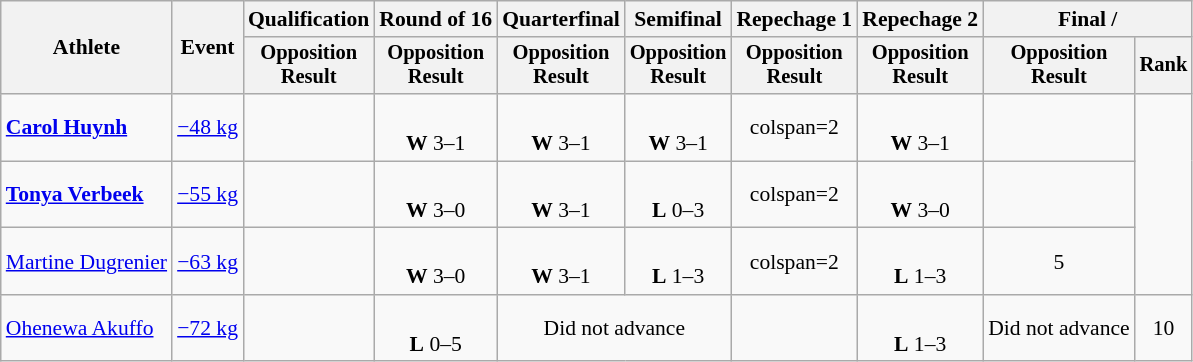<table class="wikitable" style="font-size:90%">
<tr>
<th rowspan="2">Athlete</th>
<th rowspan="2">Event</th>
<th>Qualification</th>
<th>Round of 16</th>
<th>Quarterfinal</th>
<th>Semifinal</th>
<th>Repechage 1</th>
<th>Repechage 2</th>
<th colspan=2>Final / </th>
</tr>
<tr style="font-size: 95%">
<th>Opposition<br>Result</th>
<th>Opposition<br>Result</th>
<th>Opposition<br>Result</th>
<th>Opposition<br>Result</th>
<th>Opposition<br>Result</th>
<th>Opposition<br>Result</th>
<th>Opposition<br>Result</th>
<th>Rank</th>
</tr>
<tr align=center>
<td align=left><strong><a href='#'>Carol Huynh</a></strong></td>
<td align=left><a href='#'>−48 kg</a></td>
<td></td>
<td> <br> <strong>W</strong> 3–1 <sup></sup></td>
<td> <br> <strong>W</strong> 3–1 <sup></sup></td>
<td> <br> <strong>W</strong> 3–1 <sup></sup></td>
<td>colspan=2 </td>
<td> <br> <strong>W</strong> 3–1 <sup></sup></td>
<td></td>
</tr>
<tr align=center>
<td align=left><strong><a href='#'>Tonya Verbeek</a></strong></td>
<td align=left><a href='#'>−55 kg</a></td>
<td></td>
<td> <br> <strong>W</strong> 3–0 <sup></sup></td>
<td> <br> <strong>W</strong> 3–1 <sup></sup></td>
<td> <br> <strong>L</strong> 0–3 <sup></sup></td>
<td>colspan=2 </td>
<td> <br> <strong>W</strong> 3–0 <sup></sup></td>
<td></td>
</tr>
<tr align=center>
<td align=left><a href='#'>Martine Dugrenier</a></td>
<td align=left><a href='#'>−63 kg</a></td>
<td></td>
<td> <br> <strong>W</strong> 3–0 <sup></sup></td>
<td> <br> <strong>W</strong> 3–1 <sup></sup></td>
<td> <br> <strong>L</strong> 1–3 <sup></sup></td>
<td>colspan=2 </td>
<td> <br> <strong>L</strong> 1–3 <sup></sup></td>
<td>5</td>
</tr>
<tr align=center>
<td align=left><a href='#'>Ohenewa Akuffo</a></td>
<td align=left><a href='#'>−72 kg</a></td>
<td></td>
<td> <br> <strong>L</strong> 0–5 <sup></sup></td>
<td colspan=2>Did not advance</td>
<td></td>
<td> <br> <strong>L</strong> 1–3 <sup></sup></td>
<td>Did not advance</td>
<td>10</td>
</tr>
</table>
